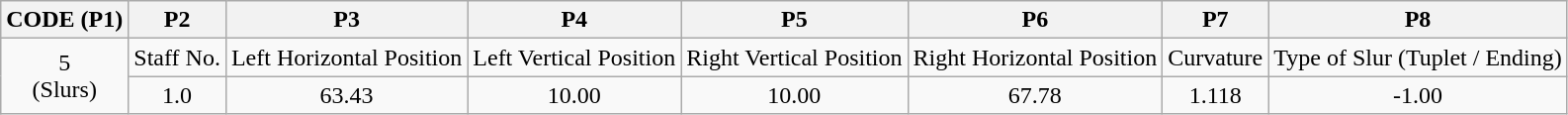<table class="wikitable" style="text-align: center">
<tr>
<th>CODE (P1)</th>
<th>P2</th>
<th>P3</th>
<th>P4</th>
<th>P5</th>
<th>P6</th>
<th>P7</th>
<th>P8</th>
</tr>
<tr>
<td rowspan="2">5<br>(Slurs)</td>
<td>Staff No.</td>
<td>Left Horizontal Position</td>
<td>Left Vertical Position</td>
<td>Right Vertical Position</td>
<td>Right Horizontal Position</td>
<td>Curvature</td>
<td>Type of Slur (Tuplet / Ending)</td>
</tr>
<tr>
<td>1.0</td>
<td>63.43</td>
<td>10.00</td>
<td>10.00</td>
<td>67.78</td>
<td>1.118</td>
<td>-1.00</td>
</tr>
</table>
